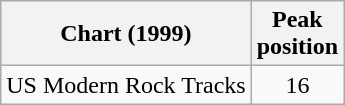<table class="wikitable">
<tr>
<th>Chart (1999)</th>
<th>Peak<br>position</th>
</tr>
<tr>
<td>US Modern Rock Tracks</td>
<td align="center">16</td>
</tr>
</table>
